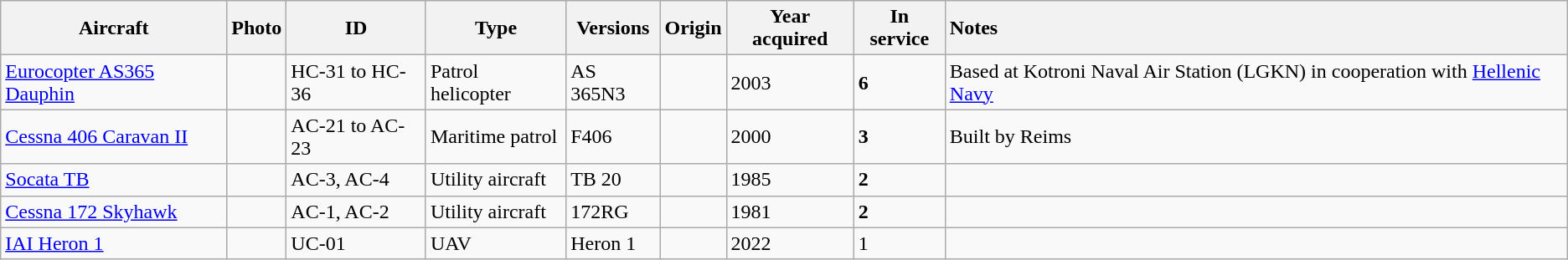<table class="wikitable">
<tr>
<th style="text-align: center;">Aircraft</th>
<th style="text-align: center;">Photo</th>
<th style="text-align: center;">ID</th>
<th style="text-align: center;">Type</th>
<th style="text-align: center;">Versions</th>
<th style="text-align: center;">Origin</th>
<th>Year acquired</th>
<th style="text-align: center;">In service</th>
<th style="text-align: left;">Notes</th>
</tr>
<tr>
<td><a href='#'>Eurocopter AS365 Dauphin</a></td>
<td></td>
<td>HC-31 to HC-36</td>
<td>Patrol helicopter</td>
<td>AS 365N3</td>
<td></td>
<td>2003</td>
<td><strong>6</strong></td>
<td>Based at Kotroni Naval Air Station (LGKN) in cooperation with <a href='#'>Hellenic Navy</a><br></td>
</tr>
<tr>
<td><a href='#'>Cessna 406 Caravan II</a></td>
<td></td>
<td>AC-21 to AC-23</td>
<td>Maritime patrol</td>
<td>F406</td>
<td></td>
<td>2000</td>
<td><strong>3</strong></td>
<td>Built by Reims<br></td>
</tr>
<tr>
<td><a href='#'>Socata TB</a></td>
<td></td>
<td>AC-3, AC-4</td>
<td>Utility aircraft</td>
<td>TB 20</td>
<td></td>
<td>1985</td>
<td><strong>2</strong></td>
<td></td>
</tr>
<tr>
<td><a href='#'>Cessna 172 Skyhawk</a></td>
<td></td>
<td>AC-1, AC-2</td>
<td>Utility aircraft</td>
<td>172RG</td>
<td></td>
<td>1981</td>
<td><strong>2</strong></td>
<td></td>
</tr>
<tr>
<td><a href='#'>IAI Heron 1</a></td>
<td></td>
<td>UC-01</td>
<td>UAV</td>
<td>Heron 1</td>
<td></td>
<td>2022</td>
<td>1</td>
<td></td>
</tr>
</table>
